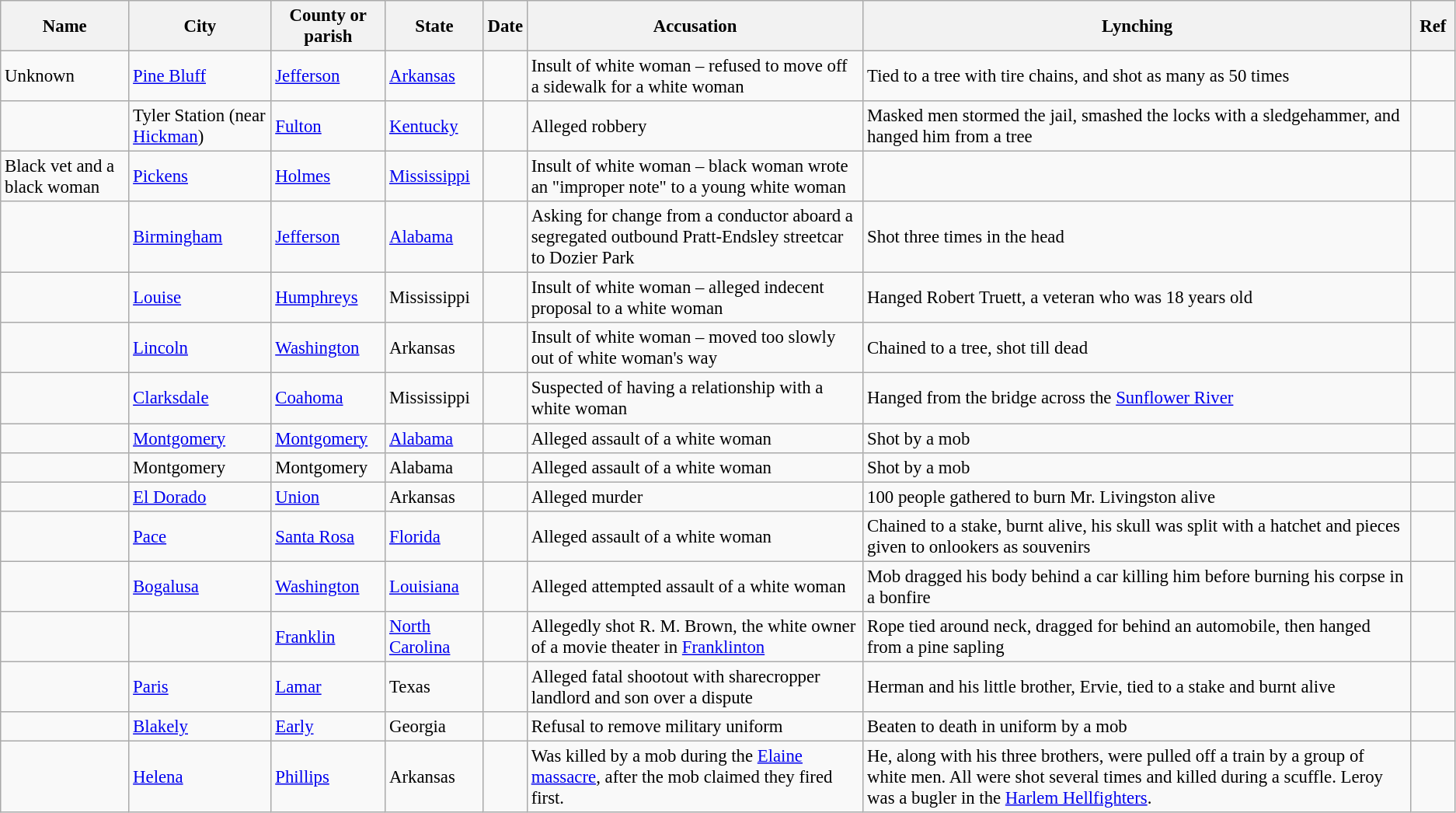<table class="wikitable sortable" style="font-size:95%">
<tr>
<th>Name</th>
<th>City</th>
<th>County or parish</th>
<th>State</th>
<th>Date</th>
<th>Accusation</th>
<th class="unsortable">Lynching</th>
<th style="width:3%;" class="unsortable">Ref</th>
</tr>
<tr>
<td>Unknown</td>
<td><a href='#'>Pine Bluff</a></td>
<td><a href='#'>Jefferson</a></td>
<td><a href='#'>Arkansas</a></td>
<td></td>
<td>Insult of white woman – refused to move off a sidewalk for a white woman</td>
<td>Tied to a tree with tire chains, and shot as many as 50 times</td>
<td></td>
</tr>
<tr>
<td></td>
<td>Tyler Station (near <a href='#'>Hickman</a>)</td>
<td><a href='#'>Fulton</a></td>
<td><a href='#'>Kentucky</a></td>
<td></td>
<td>Alleged robbery</td>
<td>Masked men stormed the jail, smashed the locks with a sledgehammer, and hanged him from a tree</td>
<td> </td>
</tr>
<tr>
<td>Black vet and a black woman</td>
<td><a href='#'>Pickens</a></td>
<td><a href='#'>Holmes</a></td>
<td><a href='#'>Mississippi</a></td>
<td></td>
<td>Insult of white woman – black woman wrote an "improper note" to a young white woman</td>
<td></td>
<td></td>
</tr>
<tr>
<td></td>
<td><a href='#'>Birmingham</a></td>
<td><a href='#'>Jefferson</a></td>
<td><a href='#'>Alabama</a></td>
<td></td>
<td>Asking for change from a conductor aboard a segregated outbound Pratt-Endsley streetcar to Dozier Park</td>
<td>Shot three times in the head</td>
<td></td>
</tr>
<tr>
<td></td>
<td><a href='#'>Louise</a></td>
<td><a href='#'>Humphreys</a></td>
<td>Mississippi</td>
<td></td>
<td>Insult of white woman – alleged indecent proposal to a white woman</td>
<td>Hanged Robert Truett, a veteran who was 18 years old</td>
<td> </td>
</tr>
<tr>
<td></td>
<td><a href='#'>Lincoln</a></td>
<td><a href='#'>Washington</a></td>
<td>Arkansas</td>
<td></td>
<td>Insult of white woman – moved too slowly out of white woman's way</td>
<td>Chained to a tree, shot till dead</td>
<td> </td>
</tr>
<tr>
<td></td>
<td><a href='#'>Clarksdale</a></td>
<td><a href='#'>Coahoma</a></td>
<td>Mississippi</td>
<td></td>
<td>Suspected of having a relationship with a white woman</td>
<td>Hanged from the bridge across the <a href='#'>Sunflower River</a></td>
<td> </td>
</tr>
<tr>
<td></td>
<td><a href='#'>Montgomery</a></td>
<td><a href='#'>Montgomery</a></td>
<td><a href='#'>Alabama</a></td>
<td></td>
<td>Alleged assault of a white woman</td>
<td>Shot by a mob</td>
<td></td>
</tr>
<tr>
<td></td>
<td>Montgomery</td>
<td>Montgomery</td>
<td>Alabama</td>
<td></td>
<td>Alleged assault of a white woman</td>
<td>Shot by a mob</td>
<td></td>
</tr>
<tr>
<td></td>
<td><a href='#'>El Dorado</a></td>
<td><a href='#'>Union</a></td>
<td>Arkansas</td>
<td></td>
<td>Alleged murder</td>
<td>100 people gathered to burn Mr. Livingston alive</td>
<td> </td>
</tr>
<tr>
<td></td>
<td><a href='#'>Pace</a></td>
<td><a href='#'>Santa Rosa</a></td>
<td><a href='#'>Florida</a></td>
<td></td>
<td>Alleged assault of a white woman</td>
<td>Chained to a stake, burnt alive, his skull was split with a hatchet and pieces given to onlookers as souvenirs</td>
<td> </td>
</tr>
<tr>
<td></td>
<td><a href='#'>Bogalusa</a></td>
<td><a href='#'>Washington</a></td>
<td><a href='#'>Louisiana</a></td>
<td></td>
<td>Alleged attempted assault of a white woman</td>
<td>Mob dragged his body behind a car killing him before burning his corpse in a bonfire</td>
<td> </td>
</tr>
<tr>
<td></td>
<td></td>
<td><a href='#'>Franklin</a></td>
<td><a href='#'>North Carolina</a></td>
<td></td>
<td>Allegedly shot R. M. Brown, the white owner of a movie theater in <a href='#'>Franklinton</a></td>
<td>Rope tied around neck, dragged for  behind an automobile, then hanged from a pine sapling</td>
<td> </td>
</tr>
<tr>
<td></td>
<td><a href='#'>Paris</a></td>
<td><a href='#'>Lamar</a></td>
<td>Texas</td>
<td></td>
<td>Alleged fatal shootout with sharecropper landlord and son over a dispute</td>
<td>Herman and his little brother, Ervie, tied to a stake and burnt alive</td>
<td>   </td>
</tr>
<tr>
<td></td>
<td><a href='#'>Blakely</a></td>
<td><a href='#'>Early</a></td>
<td>Georgia</td>
<td></td>
<td>Refusal to remove military uniform</td>
<td>Beaten to death in uniform by a mob</td>
<td></td>
</tr>
<tr>
<td></td>
<td><a href='#'>Helena</a></td>
<td><a href='#'>Phillips</a></td>
<td>Arkansas</td>
<td></td>
<td>Was killed by a mob during the <a href='#'>Elaine massacre</a>, after the mob claimed they fired first.</td>
<td>He, along with his three brothers, were pulled off a train by a group of white men. All were shot several times and killed during a scuffle. Leroy was a bugler in the <a href='#'>Harlem Hellfighters</a>.</td>
<td></td>
</tr>
</table>
